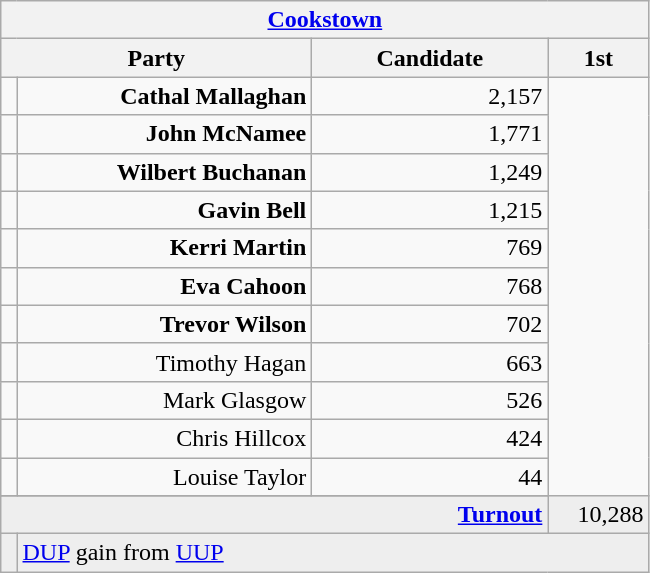<table class="wikitable">
<tr>
<th colspan="4" align="center"><a href='#'>Cookstown</a></th>
</tr>
<tr>
<th colspan="2" align="center" width=200>Party</th>
<th width=150>Candidate</th>
<th width=60>1st </th>
</tr>
<tr>
<td></td>
<td align="right"><strong>Cathal Mallaghan</strong></td>
<td align="right">2,157</td>
</tr>
<tr>
<td></td>
<td align="right"><strong>John McNamee</strong></td>
<td align="right">1,771</td>
</tr>
<tr>
<td></td>
<td align="right"><strong>Wilbert Buchanan</strong></td>
<td align="right">1,249</td>
</tr>
<tr>
<td></td>
<td align="right"><strong>Gavin Bell</strong></td>
<td align="right">1,215</td>
</tr>
<tr>
<td></td>
<td align="right"><strong>Kerri Martin</strong></td>
<td align="right">769</td>
</tr>
<tr>
<td></td>
<td align="right"><strong>Eva Cahoon</strong></td>
<td align="right">768</td>
</tr>
<tr>
<td></td>
<td align="right"><strong>Trevor Wilson</strong></td>
<td align="right">702</td>
</tr>
<tr>
<td></td>
<td align="right">Timothy Hagan</td>
<td align="right">663</td>
</tr>
<tr>
<td></td>
<td align="right">Mark Glasgow</td>
<td align="right">526</td>
</tr>
<tr>
<td></td>
<td align="right">Chris Hillcox</td>
<td align="right">424</td>
</tr>
<tr>
<td></td>
<td align="right">Louise Taylor</td>
<td align="right">44</td>
</tr>
<tr>
</tr>
<tr bgcolor="EEEEEE">
<td colspan=3 align="right"><strong><a href='#'>Turnout</a></strong></td>
<td align="right">10,288</td>
</tr>
<tr bgcolor="EEEEEE">
<td bgcolor=></td>
<td colspan=4 bgcolor="EEEEEE"><a href='#'>DUP</a> gain from <a href='#'>UUP</a></td>
</tr>
</table>
